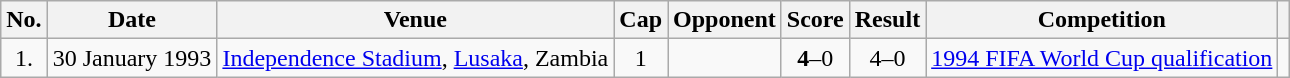<table class="wikitable sortable" style="text-align:center;">
<tr>
<th scope="col">No.</th>
<th scope="col">Date</th>
<th scope="col">Venue</th>
<th>Cap</th>
<th scope="col">Opponent</th>
<th scope="col">Score</th>
<th scope="col">Result</th>
<th scope="col">Competition</th>
<th scope="col" class="unsortable"></th>
</tr>
<tr>
<td>1.</td>
<td style="text-align:left;">30 January 1993</td>
<td style="text-align:left;"><a href='#'>Independence Stadium</a>, <a href='#'>Lusaka</a>, Zambia</td>
<td>1</td>
<td style="text-align:left;"></td>
<td><strong>4</strong>–0</td>
<td>4–0</td>
<td><a href='#'>1994 FIFA World Cup qualification</a></td>
<td></td>
</tr>
</table>
